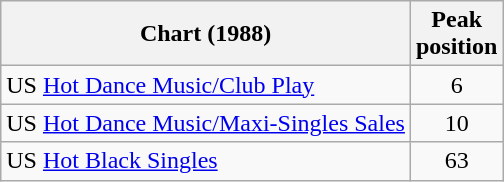<table class="wikitable sortable">
<tr>
<th>Chart (1988)</th>
<th>Peak<br>position</th>
</tr>
<tr>
<td style="text-align:left;">US <a href='#'>Hot Dance Music/Club Play</a></td>
<td style="text-align:center;">6</td>
</tr>
<tr>
<td style="text-align:left;">US <a href='#'>Hot Dance Music/Maxi-Singles Sales</a></td>
<td style="text-align:center;">10</td>
</tr>
<tr>
<td style="text-align:left;">US <a href='#'>Hot Black Singles</a></td>
<td style="text-align:center;">63</td>
</tr>
</table>
